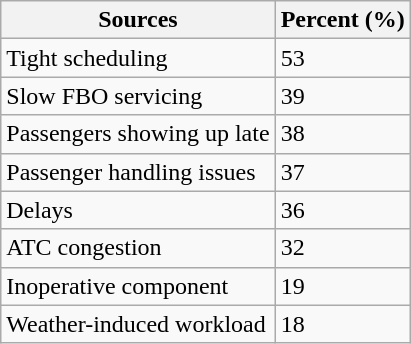<table class="wikitable">
<tr>
<th>Sources</th>
<th>Percent (%)</th>
</tr>
<tr>
<td>Tight scheduling</td>
<td>53</td>
</tr>
<tr>
<td>Slow FBO servicing</td>
<td>39</td>
</tr>
<tr>
<td>Passengers showing up late</td>
<td>38</td>
</tr>
<tr>
<td>Passenger handling issues</td>
<td>37</td>
</tr>
<tr>
<td>Delays</td>
<td>36</td>
</tr>
<tr>
<td>ATC congestion</td>
<td>32</td>
</tr>
<tr>
<td>Inoperative component</td>
<td>19</td>
</tr>
<tr>
<td>Weather-induced workload</td>
<td>18</td>
</tr>
</table>
